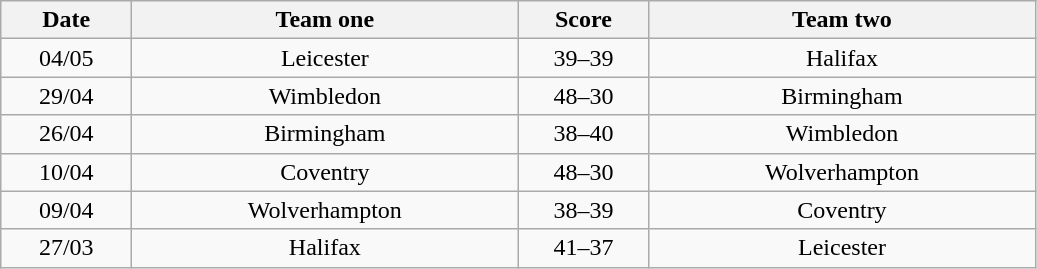<table class="wikitable" style="text-align: center">
<tr>
<th width=80>Date</th>
<th width=250>Team one</th>
<th width=80>Score</th>
<th width=250>Team two</th>
</tr>
<tr>
<td>04/05</td>
<td>Leicester</td>
<td>39–39</td>
<td>Halifax</td>
</tr>
<tr>
<td>29/04</td>
<td>Wimbledon</td>
<td>48–30</td>
<td>Birmingham</td>
</tr>
<tr>
<td>26/04</td>
<td>Birmingham</td>
<td>38–40</td>
<td>Wimbledon</td>
</tr>
<tr>
<td>10/04</td>
<td>Coventry</td>
<td>48–30</td>
<td>Wolverhampton</td>
</tr>
<tr>
<td>09/04</td>
<td>Wolverhampton</td>
<td>38–39</td>
<td>Coventry</td>
</tr>
<tr>
<td>27/03</td>
<td>Halifax</td>
<td>41–37</td>
<td>Leicester</td>
</tr>
</table>
